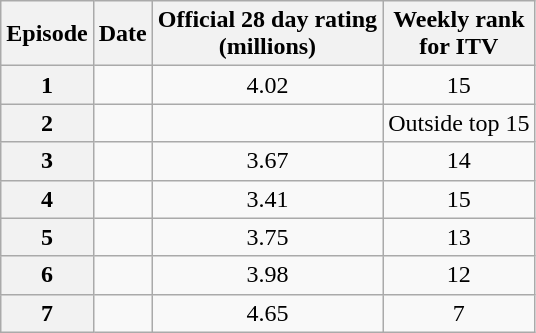<table class="wikitable sortable" style="text-align:center">
<tr>
<th scope="col">Episode</th>
<th scope="col">Date</th>
<th scope="col">Official 28 day rating<br>(millions)</th>
<th scope="col">Weekly rank<br>for ITV</th>
</tr>
<tr>
<th scope="row">1</th>
<td></td>
<td>4.02</td>
<td>15</td>
</tr>
<tr>
<th scope="row">2</th>
<td></td>
<td></td>
<td>Outside top 15</td>
</tr>
<tr>
<th scope="row">3</th>
<td></td>
<td>3.67</td>
<td>14</td>
</tr>
<tr>
<th scope="row">4</th>
<td></td>
<td>3.41</td>
<td>15</td>
</tr>
<tr>
<th scope="row">5</th>
<td></td>
<td>3.75</td>
<td>13</td>
</tr>
<tr>
<th scope="row">6</th>
<td></td>
<td>3.98</td>
<td>12</td>
</tr>
<tr>
<th scope="row">7</th>
<td></td>
<td>4.65</td>
<td>7</td>
</tr>
</table>
